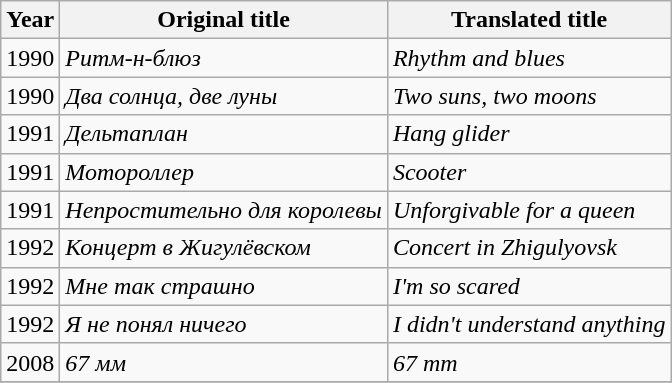<table class="wikitable">
<tr>
<th>Year</th>
<th>Original title</th>
<th>Translated title</th>
</tr>
<tr>
<td>1990</td>
<td><em>Ритм-н-блюз</em></td>
<td><em>Rhythm and blues</em></td>
</tr>
<tr>
<td>1990</td>
<td><em>Два солнца, две луны</em></td>
<td><em>Two suns, two moons</em></td>
</tr>
<tr>
<td>1991</td>
<td><em>Дельтаплан</em></td>
<td><em>Hang glider</em></td>
</tr>
<tr>
<td>1991</td>
<td><em>Мотороллер</em></td>
<td><em>Scooter</em></td>
</tr>
<tr>
<td>1991</td>
<td><em>Непростительно для королевы</em></td>
<td><em>Unforgivable for a queen</em></td>
</tr>
<tr>
<td>1992</td>
<td><em>Концерт в Жигулёвском</em></td>
<td><em>Concert in Zhigulyovsk</em></td>
</tr>
<tr>
<td>1992</td>
<td><em>Мне так страшно</em></td>
<td><em>I'm so scared</em></td>
</tr>
<tr>
<td>1992</td>
<td><em>Я не понял ничего</em></td>
<td><em>I didn't understand anything</em></td>
</tr>
<tr>
<td>2008</td>
<td><em>67 мм</em></td>
<td><em>67 mm</em></td>
</tr>
<tr>
</tr>
</table>
